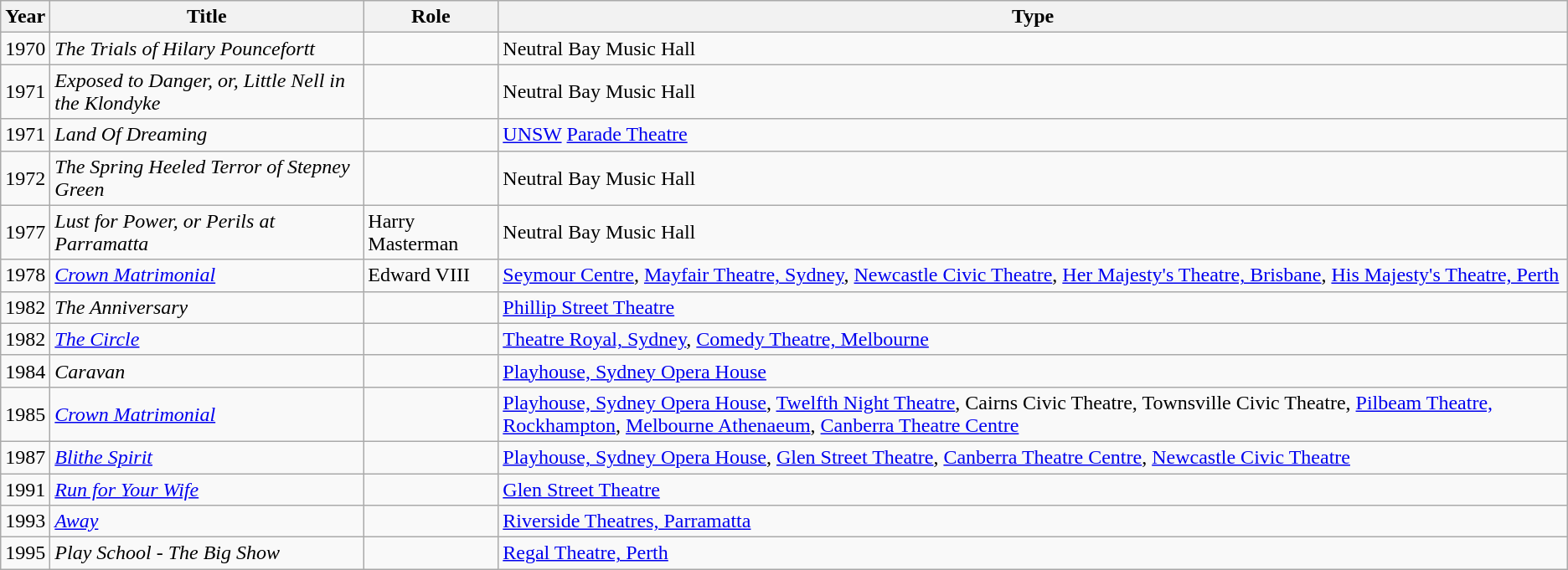<table class="wikitable">
<tr>
<th>Year</th>
<th>Title</th>
<th>Role</th>
<th>Type</th>
</tr>
<tr>
<td>1970</td>
<td><em>The Trials of Hilary Pouncefortt</em></td>
<td></td>
<td>Neutral Bay Music Hall</td>
</tr>
<tr>
<td>1971</td>
<td><em>Exposed to Danger, or, Little Nell in the Klondyke</em></td>
<td></td>
<td>Neutral Bay Music Hall</td>
</tr>
<tr>
<td>1971</td>
<td><em>Land Of Dreaming</em></td>
<td></td>
<td><a href='#'>UNSW</a> <a href='#'>Parade Theatre</a></td>
</tr>
<tr>
<td>1972</td>
<td><em>The Spring Heeled Terror of Stepney Green</em></td>
<td></td>
<td>Neutral Bay Music Hall</td>
</tr>
<tr>
<td>1977</td>
<td><em>Lust for Power, or Perils at Parramatta</em></td>
<td>Harry Masterman</td>
<td>Neutral Bay Music Hall</td>
</tr>
<tr>
<td>1978</td>
<td><em><a href='#'>Crown Matrimonial</a></em></td>
<td>Edward VIII</td>
<td><a href='#'>Seymour Centre</a>, <a href='#'>Mayfair Theatre, Sydney</a>, <a href='#'>Newcastle Civic Theatre</a>, <a href='#'>Her Majesty's Theatre, Brisbane</a>, <a href='#'>His Majesty's Theatre, Perth</a></td>
</tr>
<tr>
<td>1982</td>
<td><em>The Anniversary</em></td>
<td></td>
<td><a href='#'>Phillip Street Theatre</a></td>
</tr>
<tr>
<td>1982</td>
<td><em><a href='#'>The Circle</a></em></td>
<td></td>
<td><a href='#'>Theatre Royal, Sydney</a>, <a href='#'>Comedy Theatre, Melbourne</a></td>
</tr>
<tr>
<td>1984</td>
<td><em>Caravan</em></td>
<td></td>
<td><a href='#'>Playhouse, Sydney Opera House</a></td>
</tr>
<tr>
<td>1985</td>
<td><em><a href='#'>Crown Matrimonial</a></em></td>
<td></td>
<td><a href='#'>Playhouse, Sydney Opera House</a>, <a href='#'>Twelfth Night Theatre</a>, Cairns Civic Theatre, Townsville Civic Theatre, <a href='#'>Pilbeam Theatre, Rockhampton</a>, <a href='#'>Melbourne Athenaeum</a>, <a href='#'>Canberra Theatre Centre</a></td>
</tr>
<tr>
<td>1987</td>
<td><em><a href='#'>Blithe Spirit</a></em></td>
<td></td>
<td><a href='#'>Playhouse, Sydney Opera House</a>, <a href='#'>Glen Street Theatre</a>, <a href='#'>Canberra Theatre Centre</a>, <a href='#'>Newcastle Civic Theatre</a></td>
</tr>
<tr>
<td>1991</td>
<td><em><a href='#'>Run for Your Wife</a></em></td>
<td></td>
<td><a href='#'>Glen Street Theatre</a></td>
</tr>
<tr>
<td>1993</td>
<td><em><a href='#'>Away</a></em></td>
<td></td>
<td><a href='#'>Riverside Theatres, Parramatta</a></td>
</tr>
<tr>
<td>1995</td>
<td><em>Play School - The Big Show</em></td>
<td></td>
<td><a href='#'>Regal Theatre, Perth</a></td>
</tr>
</table>
